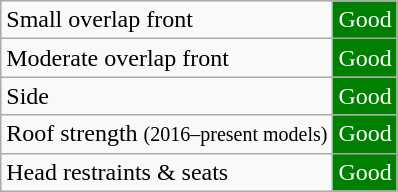<table class="wikitable">
<tr>
<td>Small overlap front</td>
<td style="color:white;background: green">Good</td>
</tr>
<tr>
<td>Moderate overlap front</td>
<td style="color:white;background: green">Good</td>
</tr>
<tr>
<td>Side</td>
<td style="color:white;background: green">Good</td>
</tr>
<tr>
<td>Roof strength <small>(2016–present models)</small></td>
<td style="color:white;background: green">Good</td>
</tr>
<tr>
<td>Head restraints & seats</td>
<td style="color:white;background: green">Good</td>
</tr>
</table>
